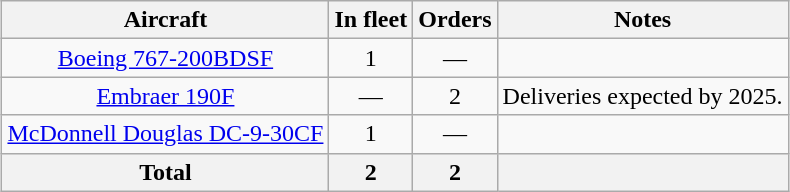<table class="wikitable" style="margin:1em auto; text-align:center">
<tr>
<th>Aircraft</th>
<th>In fleet</th>
<th>Orders</th>
<th>Notes</th>
</tr>
<tr>
<td><a href='#'>Boeing 767-200BDSF</a></td>
<td>1</td>
<td>—</td>
<td></td>
</tr>
<tr>
<td><a href='#'>Embraer 190F</a></td>
<td>—</td>
<td>2</td>
<td>Deliveries expected by 2025.</td>
</tr>
<tr>
<td><a href='#'>McDonnell Douglas DC-9-30CF</a></td>
<td>1</td>
<td>—</td>
<td></td>
</tr>
<tr>
<th>Total</th>
<th>2</th>
<th>2</th>
<th></th>
</tr>
</table>
